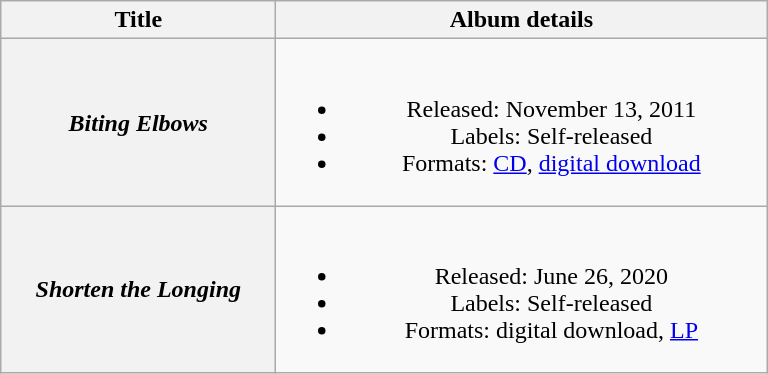<table class="wikitable plainrowheaders" style="text-align:center;">
<tr>
<th scope="col" style="width:11em;">Title</th>
<th scope="col" style="width:20em;">Album details</th>
</tr>
<tr>
<th scope="row"><em>Biting Elbows</em></th>
<td><br><ul><li>Released: November 13, 2011</li><li>Labels: Self-released</li><li>Formats: <a href='#'>CD</a>, <a href='#'>digital download</a></li></ul></td>
</tr>
<tr>
<th scope="row"><em>Shorten the Longing</em></th>
<td><br><ul><li>Released: June 26, 2020</li><li>Labels: Self-released</li><li>Formats: digital download, <a href='#'>LP</a></li></ul></td>
</tr>
</table>
